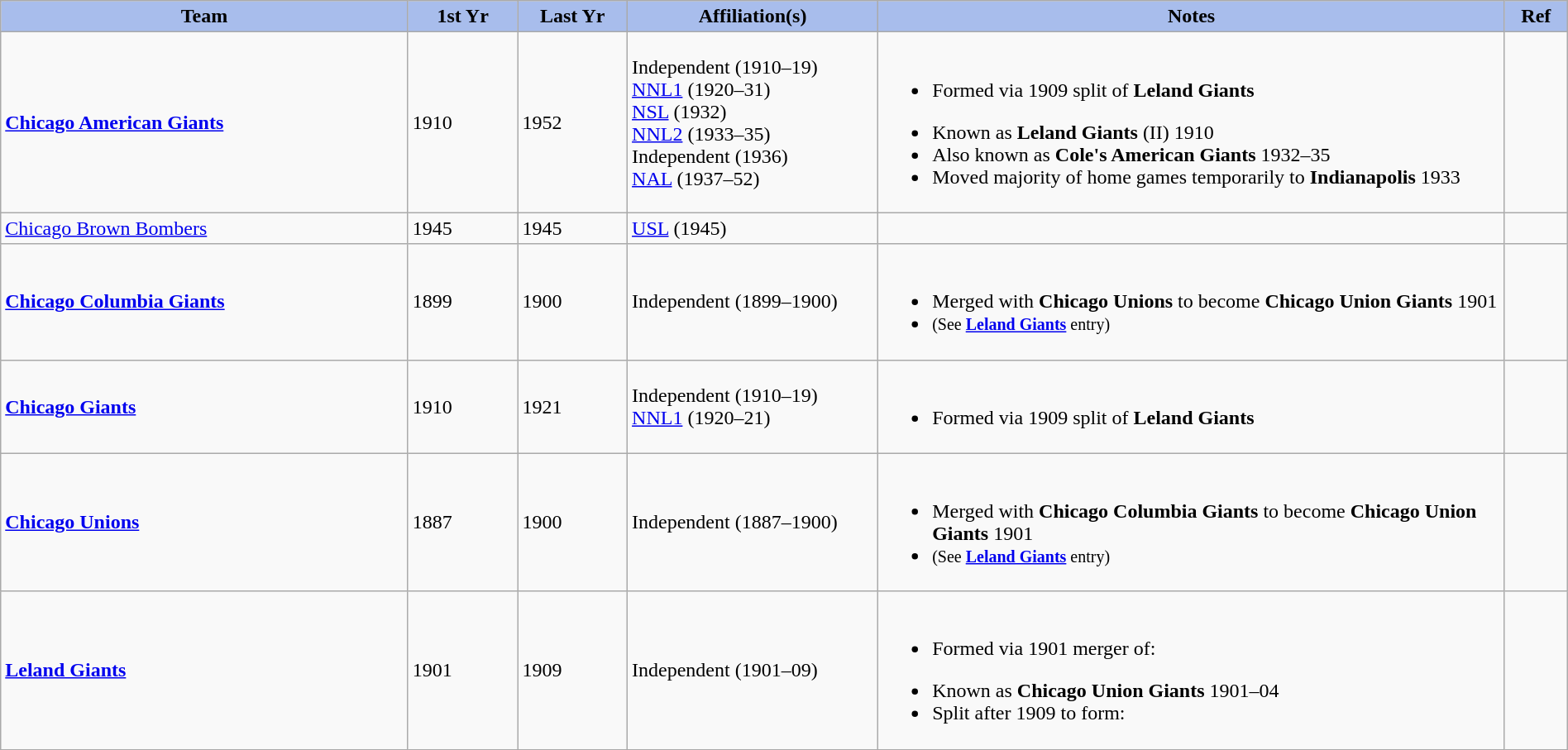<table class="wikitable" style="width: 100%">
<tr>
<th style="background:#a8bdec; width:26%;">Team</th>
<th style="width:7%; background:#a8bdec;">1st Yr</th>
<th style="width:7%; background:#a8bdec;">Last Yr</th>
<th style="width:16%; background:#a8bdec;">Affiliation(s)</th>
<th style="width:40%; background:#a8bdec;">Notes</th>
<th style="width:4%; background:#a8bdec;">Ref</th>
</tr>
<tr id="Chicago American Giants">
<td><strong><a href='#'>Chicago American Giants</a></strong></td>
<td>1910</td>
<td>1952</td>
<td>Independent (1910–19)<br><a href='#'>NNL1</a> (1920–31)<br> <a href='#'>NSL</a> (1932)<br><a href='#'>NNL2</a> (1933–35)<br>Independent (1936)<br><a href='#'>NAL</a> (1937–52)</td>
<td><br><ul><li>Formed via 1909 split of <strong>Leland Giants</strong></li></ul><ul><li>Known as <strong>Leland Giants</strong> (II) 1910</li><li>Also known as <strong>Cole's American Giants</strong> 1932–35</li><li>Moved majority of home games temporarily to <strong>Indianapolis</strong> 1933</li></ul></td>
<td></td>
</tr>
<tr>
<td><a href='#'>Chicago Brown Bombers</a></td>
<td>1945</td>
<td>1945</td>
<td><a href='#'>USL</a> (1945)</td>
<td></td>
<td></td>
</tr>
<tr>
<td><strong><a href='#'>Chicago Columbia Giants</a></strong></td>
<td>1899</td>
<td>1900</td>
<td>Independent (1899–1900)</td>
<td><br><ul><li>Merged with <strong>Chicago Unions</strong> to become <strong>Chicago Union Giants</strong> 1901</li><li><small>(See <strong><a href='#'>Leland Giants</a></strong> entry)</small></li></ul></td>
<td></td>
</tr>
<tr id="Chicago Giants">
<td><strong><a href='#'>Chicago Giants</a></strong></td>
<td>1910</td>
<td>1921</td>
<td>Independent (1910–19)<br><a href='#'>NNL1</a> (1920–21)</td>
<td><br><ul><li>Formed via 1909 split of <strong>Leland Giants</strong></li></ul></td>
<td></td>
</tr>
<tr>
<td><strong><a href='#'>Chicago Unions</a></strong></td>
<td>1887</td>
<td>1900</td>
<td>Independent (1887–1900)</td>
<td><br><ul><li>Merged with <strong>Chicago Columbia Giants</strong> to become <strong>Chicago Union Giants</strong> 1901</li><li><small>(See <strong><a href='#'>Leland Giants</a></strong> entry)</small></li></ul></td>
<td></td>
</tr>
<tr id="Leland Giants">
<td><strong><a href='#'>Leland Giants</a></strong></td>
<td>1901</td>
<td>1909</td>
<td>Independent (1901–09)</td>
<td><br><ul><li>Formed via 1901 merger of:</li></ul><ul><li>Known as <strong>Chicago Union Giants</strong> 1901–04</li><li>Split after 1909 to form:</li></ul></td>
<td></td>
</tr>
</table>
